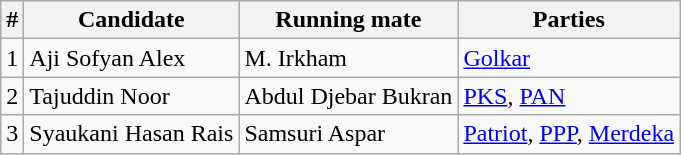<table class="wikitable">
<tr>
<th>#</th>
<th>Candidate</th>
<th>Running mate</th>
<th>Parties</th>
</tr>
<tr>
<td>1</td>
<td>Aji Sofyan Alex</td>
<td>M. Irkham</td>
<td><a href='#'>Golkar</a></td>
</tr>
<tr>
<td>2</td>
<td>Tajuddin Noor</td>
<td>Abdul Djebar Bukran</td>
<td><a href='#'>PKS</a>, <a href='#'>PAN</a></td>
</tr>
<tr>
<td>3</td>
<td>Syaukani Hasan Rais</td>
<td>Samsuri Aspar</td>
<td><a href='#'>Patriot</a>, <a href='#'>PPP</a>, <a href='#'>Merdeka</a></td>
</tr>
</table>
